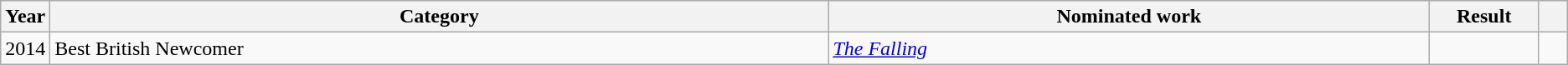<table class="wikitable sortable">
<tr>
<th scope="col" style="width:1em;">Year</th>
<th scope="col" style="width:39em;">Category</th>
<th scope="col" style="width:30em;">Nominated work</th>
<th scope="col" style="width:5em;">Result</th>
<th scope="col" style="width:1em;"class="unsortable"></th>
</tr>
<tr>
<td>2014</td>
<td>Best British Newcomer</td>
<td><em><a href='#'>The Falling</a></em></td>
<td></td>
<td align="center"></td>
</tr>
</table>
